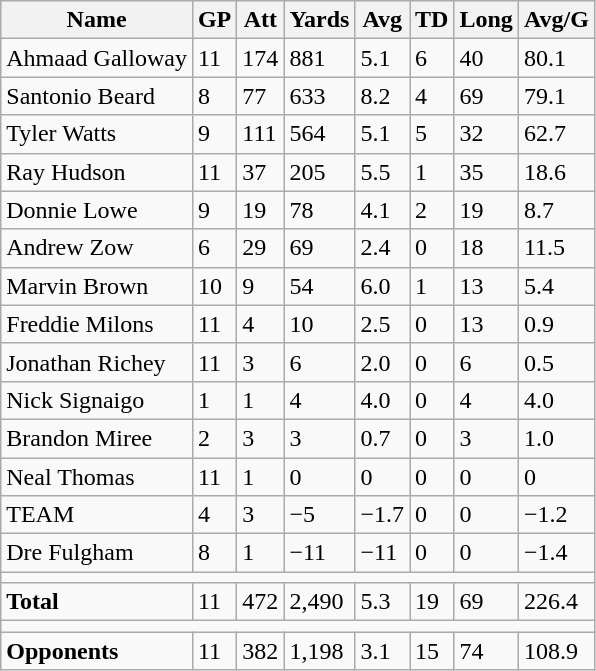<table class="wikitable" style="white-space:nowrap;">
<tr>
<th>Name</th>
<th>GP</th>
<th>Att</th>
<th>Yards</th>
<th>Avg</th>
<th>TD</th>
<th>Long</th>
<th>Avg/G</th>
</tr>
<tr>
<td>Ahmaad Galloway</td>
<td>11</td>
<td>174</td>
<td>881</td>
<td>5.1</td>
<td>6</td>
<td>40</td>
<td>80.1</td>
</tr>
<tr>
<td>Santonio Beard</td>
<td>8</td>
<td>77</td>
<td>633</td>
<td>8.2</td>
<td>4</td>
<td>69</td>
<td>79.1</td>
</tr>
<tr>
<td>Tyler Watts</td>
<td>9</td>
<td>111</td>
<td>564</td>
<td>5.1</td>
<td>5</td>
<td>32</td>
<td>62.7</td>
</tr>
<tr>
<td>Ray Hudson</td>
<td>11</td>
<td>37</td>
<td>205</td>
<td>5.5</td>
<td>1</td>
<td>35</td>
<td>18.6</td>
</tr>
<tr>
<td>Donnie Lowe</td>
<td>9</td>
<td>19</td>
<td>78</td>
<td>4.1</td>
<td>2</td>
<td>19</td>
<td>8.7</td>
</tr>
<tr>
<td>Andrew Zow</td>
<td>6</td>
<td>29</td>
<td>69</td>
<td>2.4</td>
<td>0</td>
<td>18</td>
<td>11.5</td>
</tr>
<tr>
<td>Marvin Brown</td>
<td>10</td>
<td>9</td>
<td>54</td>
<td>6.0</td>
<td>1</td>
<td>13</td>
<td>5.4</td>
</tr>
<tr>
<td>Freddie Milons</td>
<td>11</td>
<td>4</td>
<td>10</td>
<td>2.5</td>
<td>0</td>
<td>13</td>
<td>0.9</td>
</tr>
<tr>
<td>Jonathan Richey</td>
<td>11</td>
<td>3</td>
<td>6</td>
<td>2.0</td>
<td>0</td>
<td>6</td>
<td>0.5</td>
</tr>
<tr>
<td>Nick Signaigo</td>
<td>1</td>
<td>1</td>
<td>4</td>
<td>4.0</td>
<td>0</td>
<td>4</td>
<td>4.0</td>
</tr>
<tr>
<td>Brandon Miree</td>
<td>2</td>
<td>3</td>
<td>3</td>
<td>0.7</td>
<td>0</td>
<td>3</td>
<td>1.0</td>
</tr>
<tr>
<td>Neal Thomas</td>
<td>11</td>
<td>1</td>
<td>0</td>
<td>0</td>
<td>0</td>
<td>0</td>
<td>0</td>
</tr>
<tr>
<td>TEAM</td>
<td>4</td>
<td>3</td>
<td>−5</td>
<td>−1.7</td>
<td>0</td>
<td>0</td>
<td>−1.2</td>
</tr>
<tr>
<td>Dre Fulgham</td>
<td>8</td>
<td>1</td>
<td>−11</td>
<td>−11</td>
<td>0</td>
<td>0</td>
<td>−1.4</td>
</tr>
<tr>
<td colspan=9></td>
</tr>
<tr>
<td><strong>Total</strong></td>
<td>11</td>
<td>472</td>
<td>2,490</td>
<td>5.3</td>
<td>19</td>
<td>69</td>
<td>226.4</td>
</tr>
<tr>
<td colspan=9></td>
</tr>
<tr>
<td><strong>Opponents</strong></td>
<td>11</td>
<td>382</td>
<td>1,198</td>
<td>3.1</td>
<td>15</td>
<td>74</td>
<td>108.9</td>
</tr>
</table>
